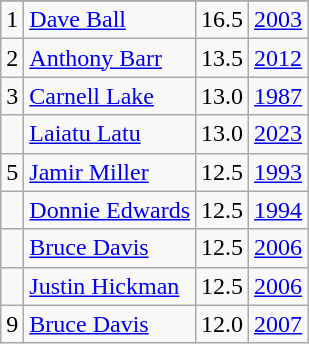<table class="wikitable">
<tr>
</tr>
<tr>
<td>1</td>
<td><a href='#'>Dave Ball</a></td>
<td>16.5</td>
<td><a href='#'>2003</a></td>
</tr>
<tr>
<td>2</td>
<td><a href='#'>Anthony Barr</a></td>
<td>13.5</td>
<td><a href='#'>2012</a></td>
</tr>
<tr>
<td>3</td>
<td><a href='#'>Carnell Lake</a></td>
<td>13.0</td>
<td><a href='#'>1987</a></td>
</tr>
<tr>
<td></td>
<td><a href='#'>Laiatu Latu</a></td>
<td>13.0</td>
<td><a href='#'>2023</a></td>
</tr>
<tr>
<td>5</td>
<td><a href='#'>Jamir Miller</a></td>
<td>12.5</td>
<td><a href='#'>1993</a></td>
</tr>
<tr>
<td></td>
<td><a href='#'>Donnie Edwards</a></td>
<td>12.5</td>
<td><a href='#'>1994</a></td>
</tr>
<tr>
<td></td>
<td><a href='#'>Bruce Davis</a></td>
<td>12.5</td>
<td><a href='#'>2006</a></td>
</tr>
<tr>
<td></td>
<td><a href='#'>Justin Hickman</a></td>
<td>12.5</td>
<td><a href='#'>2006</a></td>
</tr>
<tr>
<td>9</td>
<td><a href='#'>Bruce Davis</a></td>
<td>12.0</td>
<td><a href='#'>2007</a></td>
</tr>
</table>
